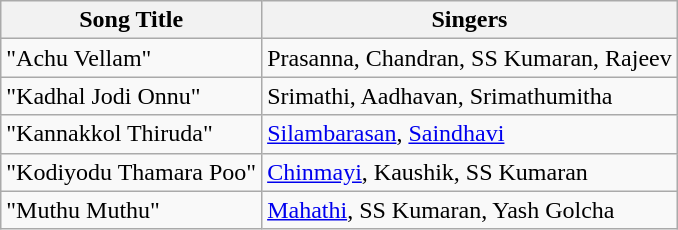<table class="wikitable">
<tr>
<th>Song Title</th>
<th>Singers</th>
</tr>
<tr>
<td>"Achu Vellam"</td>
<td>Prasanna, Chandran, SS Kumaran, Rajeev</td>
</tr>
<tr>
<td>"Kadhal Jodi Onnu"</td>
<td>Srimathi, Aadhavan, Srimathumitha</td>
</tr>
<tr>
<td>"Kannakkol Thiruda"</td>
<td><a href='#'>Silambarasan</a>, <a href='#'>Saindhavi</a></td>
</tr>
<tr>
<td>"Kodiyodu Thamara Poo"</td>
<td><a href='#'>Chinmayi</a>, Kaushik, SS Kumaran</td>
</tr>
<tr>
<td>"Muthu Muthu"</td>
<td><a href='#'>Mahathi</a>, SS Kumaran, Yash Golcha</td>
</tr>
</table>
